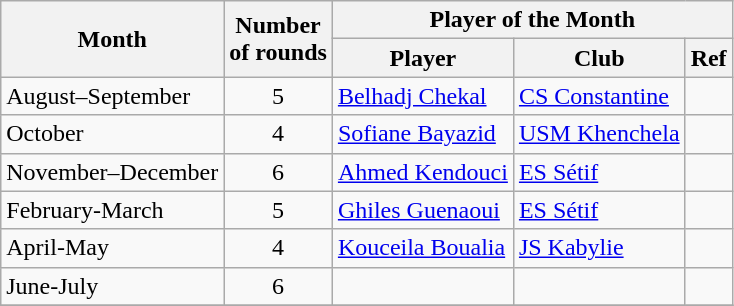<table class="wikitable">
<tr>
<th rowspan="2">Month</th>
<th rowspan="2">Number<br>of rounds</th>
<th colspan="3">Player of the Month</th>
</tr>
<tr>
<th>Player</th>
<th>Club</th>
<th>Ref</th>
</tr>
<tr>
<td>August–September</td>
<td align=center>5</td>
<td> <a href='#'>Belhadj Chekal</a></td>
<td><a href='#'>CS Constantine</a></td>
<td></td>
</tr>
<tr>
<td>October</td>
<td align=center>4</td>
<td> <a href='#'>Sofiane Bayazid</a></td>
<td><a href='#'>USM Khenchela</a></td>
<td></td>
</tr>
<tr>
<td>November–December</td>
<td align=center>6</td>
<td> <a href='#'>Ahmed Kendouci</a></td>
<td><a href='#'>ES Sétif</a></td>
<td></td>
</tr>
<tr>
<td>February-March</td>
<td align=center>5</td>
<td> <a href='#'>Ghiles Guenaoui</a></td>
<td><a href='#'>ES Sétif</a></td>
<td></td>
</tr>
<tr>
<td>April-May</td>
<td align=center>4</td>
<td> <a href='#'>Kouceila Boualia</a></td>
<td><a href='#'>JS Kabylie</a></td>
<td></td>
</tr>
<tr>
<td>June-July</td>
<td align=center>6</td>
<td></td>
<td></td>
<td></td>
</tr>
<tr>
</tr>
</table>
